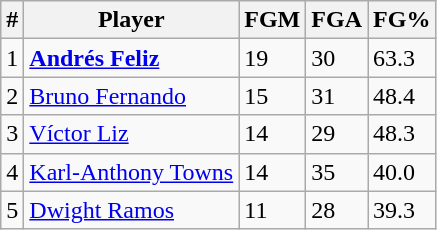<table class=wikitable width=auto>
<tr>
<th>#</th>
<th>Player</th>
<th>FGM</th>
<th>FGA</th>
<th>FG%</th>
</tr>
<tr>
<td>1</td>
<td> <strong><a href='#'>Andrés Feliz</a></strong></td>
<td>19</td>
<td>30</td>
<td>63.3</td>
</tr>
<tr>
<td>2</td>
<td> <a href='#'>Bruno Fernando</a></td>
<td>15</td>
<td>31</td>
<td>48.4</td>
</tr>
<tr>
<td>3</td>
<td> <a href='#'>Víctor Liz</a></td>
<td>14</td>
<td>29</td>
<td>48.3</td>
</tr>
<tr>
<td>4</td>
<td> <a href='#'>Karl-Anthony Towns</a></td>
<td>14</td>
<td>35</td>
<td>40.0</td>
</tr>
<tr>
<td>5</td>
<td> <a href='#'>Dwight Ramos</a></td>
<td>11</td>
<td>28</td>
<td>39.3</td>
</tr>
</table>
